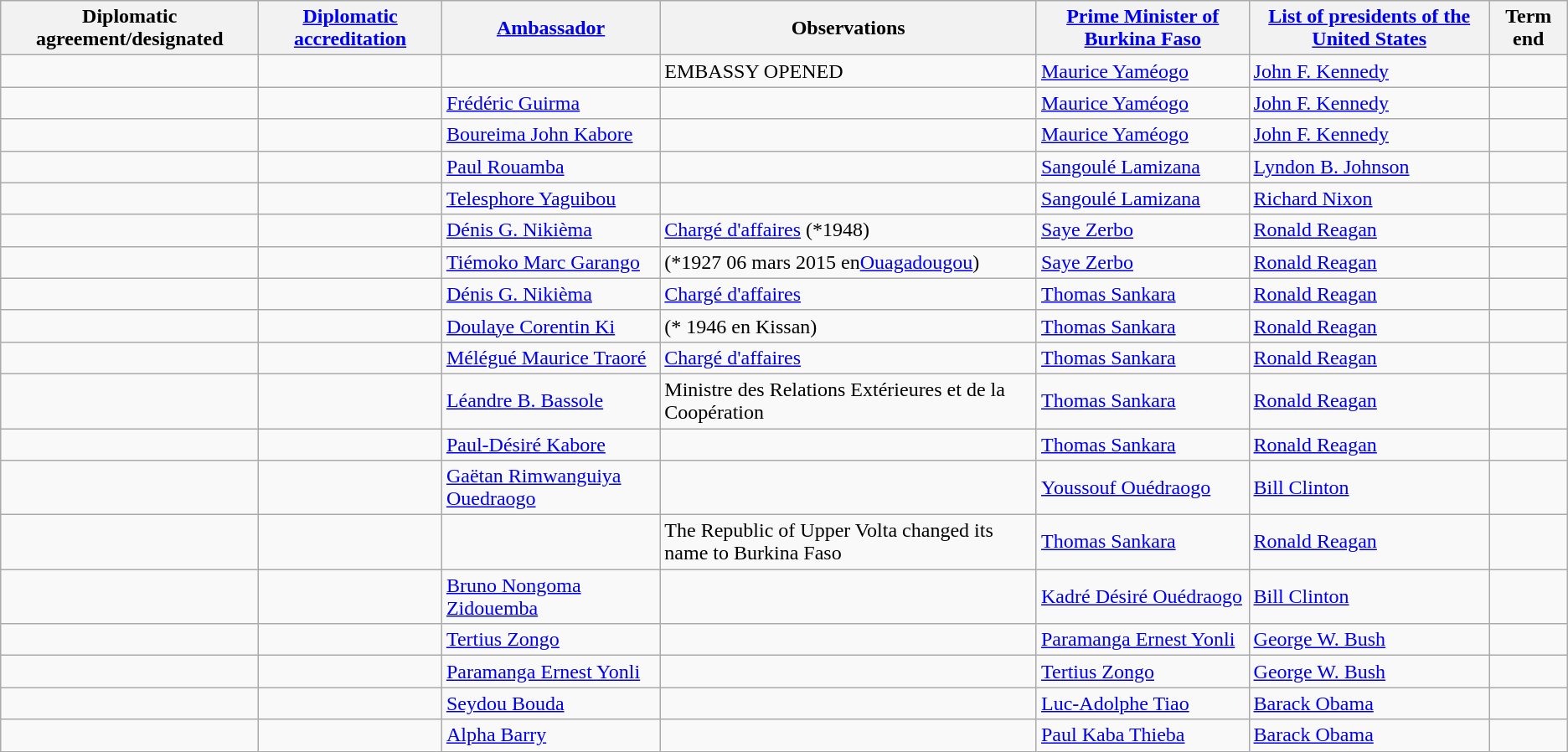<table class="wikitable sortable">
<tr>
<th>Diplomatic agreement/designated</th>
<th><a href='#'>Diplomatic accreditation</a></th>
<th><a href='#'>Ambassador</a></th>
<th>Observations</th>
<th><a href='#'>Prime Minister of Burkina Faso</a></th>
<th><a href='#'>List of presidents of the United States</a></th>
<th>Term end</th>
</tr>
<tr>
<td></td>
<td></td>
<td></td>
<td>EMBASSY OPENED</td>
<td><a href='#'>Maurice Yaméogo</a></td>
<td><a href='#'>John F. Kennedy</a></td>
<td></td>
</tr>
<tr>
<td></td>
<td></td>
<td><a href='#'>Frédéric Guirma</a></td>
<td></td>
<td><a href='#'>Maurice Yaméogo</a></td>
<td><a href='#'>John F. Kennedy</a></td>
<td></td>
</tr>
<tr>
<td></td>
<td></td>
<td><a href='#'>Boureima John Kabore</a></td>
<td></td>
<td><a href='#'>Maurice Yaméogo</a></td>
<td><a href='#'>John F. Kennedy</a></td>
<td></td>
</tr>
<tr>
<td></td>
<td></td>
<td><a href='#'>Paul Rouamba</a></td>
<td></td>
<td><a href='#'>Sangoulé Lamizana</a></td>
<td><a href='#'>Lyndon B. Johnson</a></td>
<td></td>
</tr>
<tr>
<td></td>
<td></td>
<td><a href='#'>Telesphore Yaguibou</a></td>
<td></td>
<td><a href='#'>Sangoulé Lamizana</a></td>
<td><a href='#'>Richard Nixon</a></td>
<td></td>
</tr>
<tr>
<td></td>
<td></td>
<td><a href='#'>Dénis G. Nikièma</a></td>
<td><a href='#'>Chargé d'affaires</a> (*1948)</td>
<td><a href='#'>Saye Zerbo</a></td>
<td><a href='#'>Ronald Reagan</a></td>
<td></td>
</tr>
<tr>
<td></td>
<td></td>
<td><a href='#'>Tiémoko Marc Garango</a></td>
<td>(*1927 06 mars 2015 en<a href='#'>Ouagadougou</a>)</td>
<td><a href='#'>Saye Zerbo</a></td>
<td><a href='#'>Ronald Reagan</a></td>
<td></td>
</tr>
<tr>
<td></td>
<td></td>
<td><a href='#'>Dénis G. Nikièma</a></td>
<td><a href='#'>Chargé d'affaires</a></td>
<td><a href='#'>Thomas Sankara</a></td>
<td><a href='#'>Ronald Reagan</a></td>
<td></td>
</tr>
<tr>
<td></td>
<td></td>
<td><a href='#'>Doulaye Corentin Ki</a></td>
<td>(* 1946 en Kissan)</td>
<td><a href='#'>Thomas Sankara</a></td>
<td><a href='#'>Ronald Reagan</a></td>
<td></td>
</tr>
<tr>
<td></td>
<td></td>
<td><a href='#'>Mélégué Maurice Traoré</a></td>
<td><a href='#'>Chargé d'affaires</a></td>
<td><a href='#'>Thomas Sankara</a></td>
<td><a href='#'>Ronald Reagan</a></td>
<td></td>
</tr>
<tr>
<td></td>
<td></td>
<td><a href='#'>Léandre B. Bassole</a></td>
<td>Ministre des Relations Extérieures et de la Coopération</td>
<td><a href='#'>Thomas Sankara</a></td>
<td><a href='#'>Ronald Reagan</a></td>
<td></td>
</tr>
<tr>
<td></td>
<td></td>
<td><a href='#'>Paul-Désiré Kabore</a></td>
<td></td>
<td><a href='#'>Thomas Sankara</a></td>
<td><a href='#'>Ronald Reagan</a></td>
<td></td>
</tr>
<tr>
<td></td>
<td></td>
<td><a href='#'>Gaëtan Rimwanguiya Ouedraogo</a></td>
<td></td>
<td><a href='#'>Youssouf Ouédraogo</a></td>
<td><a href='#'>Bill Clinton</a></td>
<td></td>
</tr>
<tr>
<td></td>
<td></td>
<td></td>
<td>The Republic of Upper Volta changed its name to Burkina Faso</td>
<td><a href='#'>Thomas Sankara</a></td>
<td><a href='#'>Ronald Reagan</a></td>
<td></td>
</tr>
<tr>
<td></td>
<td></td>
<td><a href='#'>Bruno Nongoma Zidouemba</a></td>
<td></td>
<td><a href='#'>Kadré Désiré Ouédraogo</a></td>
<td><a href='#'>Bill Clinton</a></td>
<td></td>
</tr>
<tr>
<td></td>
<td></td>
<td><a href='#'>Tertius Zongo</a></td>
<td></td>
<td><a href='#'>Paramanga Ernest Yonli</a></td>
<td><a href='#'>George W. Bush</a></td>
<td></td>
</tr>
<tr>
<td></td>
<td></td>
<td><a href='#'>Paramanga Ernest Yonli</a></td>
<td></td>
<td><a href='#'>Tertius Zongo</a></td>
<td><a href='#'>George W. Bush</a></td>
<td></td>
</tr>
<tr>
<td></td>
<td></td>
<td><a href='#'>Seydou Bouda</a></td>
<td></td>
<td><a href='#'>Luc-Adolphe Tiao</a></td>
<td><a href='#'>Barack Obama</a></td>
<td></td>
</tr>
<tr>
<td></td>
<td></td>
<td><a href='#'>Alpha Barry</a></td>
<td></td>
<td><a href='#'>Paul Kaba Thieba</a></td>
<td><a href='#'>Barack Obama</a></td>
<td></td>
</tr>
</table>
